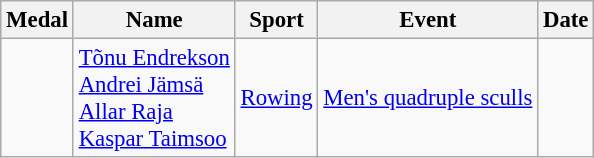<table class="wikitable sortable" style="font-size: 95%;">
<tr>
<th>Medal</th>
<th>Name</th>
<th>Sport</th>
<th>Event</th>
<th>Date</th>
</tr>
<tr>
<td></td>
<td><a href='#'>Tõnu Endrekson</a><br><a href='#'>Andrei Jämsä</a><br><a href='#'>Allar Raja</a><br><a href='#'>Kaspar Taimsoo</a></td>
<td><a href='#'>Rowing</a></td>
<td><a href='#'>Men's quadruple sculls</a></td>
<td></td>
</tr>
</table>
